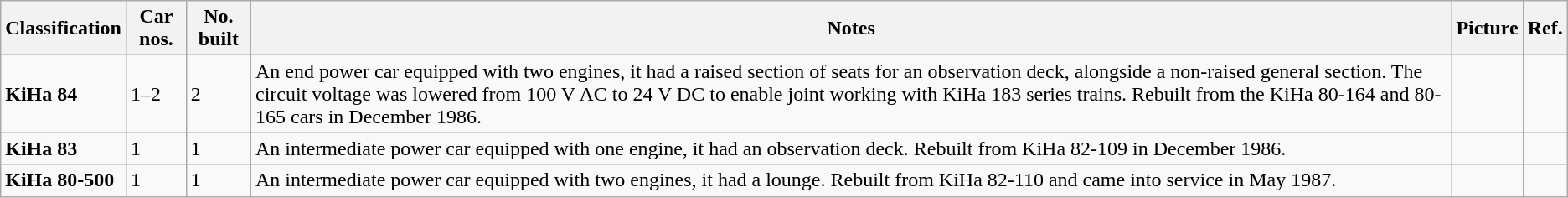<table class="wikitable">
<tr>
<th>Classification</th>
<th>Car nos.</th>
<th>No. built</th>
<th>Notes</th>
<th>Picture</th>
<th>Ref.</th>
</tr>
<tr>
<td><strong>KiHa 84</strong></td>
<td>1–2</td>
<td>2</td>
<td>An end power car equipped with two engines, it had a raised section of seats for an observation deck, alongside a non-raised general section. The circuit voltage was lowered from 100 V AC to 24 V DC to enable joint working with KiHa 183 series trains. Rebuilt from the KiHa 80-164 and 80-165 cars in December 1986.</td>
<td></td>
<td><em></em></td>
</tr>
<tr>
<td><strong>KiHa 83</strong></td>
<td>1</td>
<td>1</td>
<td>An intermediate power car equipped with one engine, it had an observation deck. Rebuilt from KiHa 82-109 in December 1986.</td>
<td></td>
<td><em></em></td>
</tr>
<tr>
<td><strong>KiHa 80-500</strong></td>
<td>1</td>
<td>1</td>
<td>An intermediate power car equipped with two engines, it had a lounge. Rebuilt from KiHa 82-110 and came into service in May 1987.</td>
<td></td>
<td><em></em></td>
</tr>
</table>
